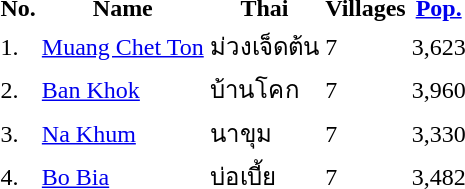<table>
<tr>
<th>No.</th>
<th>Name</th>
<th>Thai</th>
<th>Villages</th>
<th><a href='#'>Pop.</a></th>
</tr>
<tr>
<td>1.</td>
<td><a href='#'>Muang Chet Ton</a></td>
<td>ม่วงเจ็ดต้น</td>
<td>7</td>
<td>3,623</td>
</tr>
<tr>
<td>2.</td>
<td><a href='#'>Ban Khok</a></td>
<td>บ้านโคก</td>
<td>7</td>
<td>3,960</td>
</tr>
<tr>
<td>3.</td>
<td><a href='#'>Na Khum</a></td>
<td>นาขุม</td>
<td>7</td>
<td>3,330</td>
</tr>
<tr>
<td>4.</td>
<td><a href='#'>Bo Bia</a></td>
<td>บ่อเบี้ย</td>
<td>7</td>
<td>3,482</td>
</tr>
</table>
